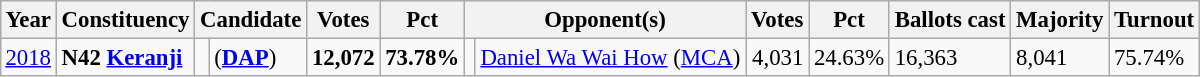<table class="wikitable" style="margin:0.5em ; font-size:95%">
<tr>
<th>Year</th>
<th>Constituency</th>
<th colspan="2">Candidate</th>
<th>Votes</th>
<th>Pct</th>
<th colspan="2">Opponent(s)</th>
<th>Votes</th>
<th>Pct</th>
<th>Ballots cast</th>
<th>Majority</th>
<th>Turnout</th>
</tr>
<tr>
<td><a href='#'>2018</a></td>
<td><strong>N42 <a href='#'>Keranji</a></strong></td>
<td></td>
<td> (<a href='#'><strong>DAP</strong></a>)</td>
<td align=right><strong>12,072</strong></td>
<td><strong>73.78%</strong></td>
<td></td>
<td><a href='#'>Daniel Wa Wai How</a> (<a href='#'>MCA</a>)</td>
<td align=right>4,031</td>
<td>24.63%</td>
<td>16,363</td>
<td>8,041</td>
<td>75.74%</td>
</tr>
</table>
